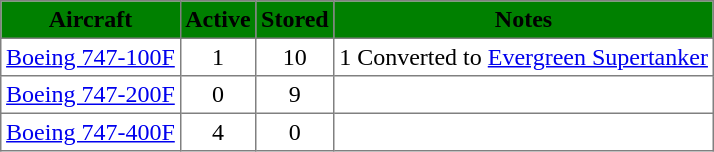<table class="toccolours" border="1" cellpadding="3" style="border-collapse:collapse;margin:1em auto;">
<tr style="background:green;">
<th><span>Aircraft</span></th>
<th><span>Active</span></th>
<th><span>Stored</span></th>
<th><span>Notes</span></th>
</tr>
<tr>
<td><a href='#'>Boeing 747-100F</a></td>
<td style="text-align:center;">1</td>
<td style="text-align:center;">10</td>
<td>1 Converted to <a href='#'>Evergreen Supertanker</a></td>
</tr>
<tr>
<td><a href='#'>Boeing 747-200F</a></td>
<td style="text-align:center;">0</td>
<td style="text-align:center;">9</td>
<td></td>
</tr>
<tr>
<td><a href='#'>Boeing 747-400F</a></td>
<td style="text-align:center;">4</td>
<td style="text-align:center;">0</td>
<td></td>
</tr>
</table>
